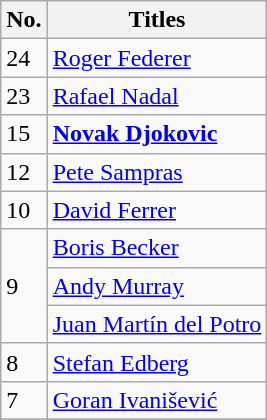<table class="wikitable" style="display: inline-table;">
<tr>
<th width=20>No.</th>
<th>Titles</th>
</tr>
<tr>
<td>24</td>
<td> <a href='#'>Roger Federer</a></td>
</tr>
<tr>
<td>23</td>
<td> <a href='#'>Rafael Nadal</a></td>
</tr>
<tr>
<td>15</td>
<td> <strong><a href='#'>Novak Djokovic</a></strong></td>
</tr>
<tr>
<td>12</td>
<td> <a href='#'>Pete Sampras</a></td>
</tr>
<tr>
<td>10</td>
<td> <a href='#'>David Ferrer</a></td>
</tr>
<tr>
<td rowspan="3">9</td>
<td> <a href='#'>Boris Becker</a></td>
</tr>
<tr>
<td> <a href='#'>Andy Murray</a></td>
</tr>
<tr>
<td> <a href='#'>Juan Martín del Potro</a></td>
</tr>
<tr>
<td>8</td>
<td> <a href='#'>Stefan Edberg</a></td>
</tr>
<tr>
<td>7</td>
<td> <a href='#'>Goran Ivanišević</a></td>
</tr>
<tr>
</tr>
</table>
